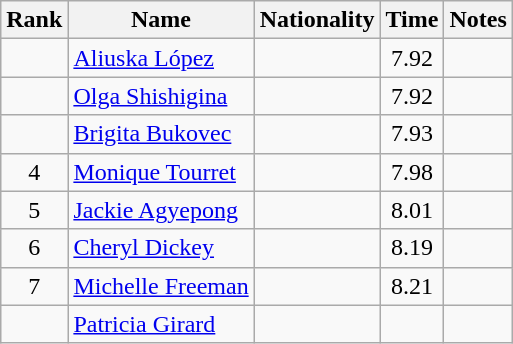<table class="wikitable sortable" style="text-align:center">
<tr>
<th>Rank</th>
<th>Name</th>
<th>Nationality</th>
<th>Time</th>
<th>Notes</th>
</tr>
<tr>
<td></td>
<td align="left"><a href='#'>Aliuska López</a></td>
<td align=left></td>
<td>7.92</td>
<td></td>
</tr>
<tr>
<td></td>
<td align="left"><a href='#'>Olga Shishigina</a></td>
<td align=left></td>
<td>7.92</td>
<td></td>
</tr>
<tr>
<td></td>
<td align="left"><a href='#'>Brigita Bukovec</a></td>
<td align=left></td>
<td>7.93</td>
<td></td>
</tr>
<tr>
<td>4</td>
<td align="left"><a href='#'>Monique Tourret</a></td>
<td align=left></td>
<td>7.98</td>
<td></td>
</tr>
<tr>
<td>5</td>
<td align="left"><a href='#'>Jackie Agyepong</a></td>
<td align=left></td>
<td>8.01</td>
<td></td>
</tr>
<tr>
<td>6</td>
<td align="left"><a href='#'>Cheryl Dickey</a></td>
<td align=left></td>
<td>8.19</td>
<td></td>
</tr>
<tr>
<td>7</td>
<td align="left"><a href='#'>Michelle Freeman</a></td>
<td align=left></td>
<td>8.21</td>
<td></td>
</tr>
<tr>
<td></td>
<td align="left"><a href='#'>Patricia Girard</a></td>
<td align=left></td>
<td></td>
<td></td>
</tr>
</table>
